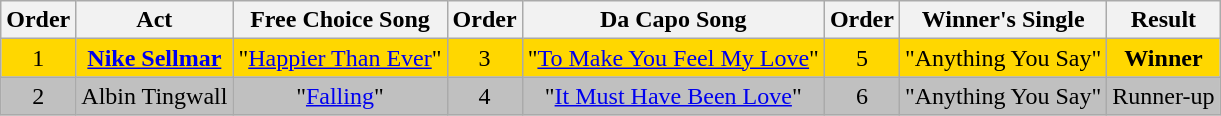<table class="wikitable plainrowheaders" style="text-align:center;">
<tr>
<th>Order</th>
<th>Act</th>
<th>Free Choice Song</th>
<th>Order</th>
<th>Da Capo Song</th>
<th>Order</th>
<th>Winner's Single</th>
<th>Result</th>
</tr>
<tr style="background:gold;">
<td>1</td>
<td><strong><a href='#'>Nike Sellmar</a></strong></td>
<td>"<a href='#'>Happier Than Ever</a>"</td>
<td>3</td>
<td>"<a href='#'>To Make You Feel My Love</a>"</td>
<td>5</td>
<td>"Anything You Say"</td>
<td><strong>Winner</strong></td>
</tr>
<tr style="background:silver;">
<td>2</td>
<td>Albin Tingwall</td>
<td>"<a href='#'>Falling</a>"</td>
<td>4</td>
<td>"<a href='#'>It Must Have Been Love</a>"</td>
<td>6</td>
<td>"Anything You Say"</td>
<td>Runner-up</td>
</tr>
</table>
